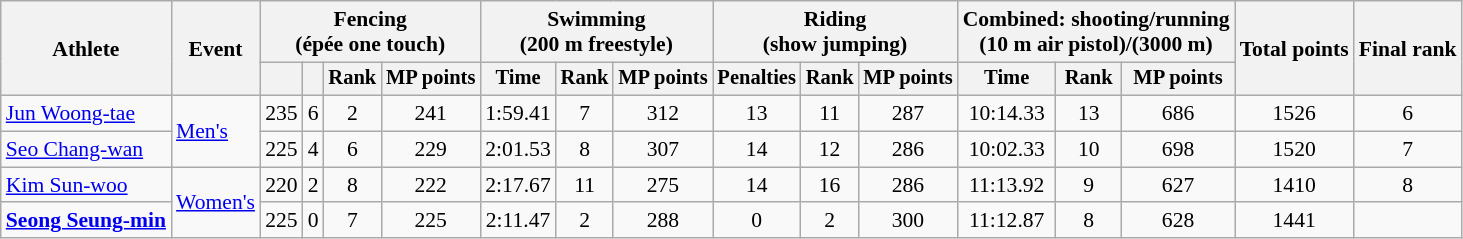<table class="wikitable" style="font-size:90%">
<tr>
<th rowspan="2">Athlete</th>
<th rowspan="2">Event</th>
<th colspan=4>Fencing<br><span>(épée one touch)</span></th>
<th colspan=3>Swimming<br><span>(200 m freestyle)</span></th>
<th colspan=3>Riding<br><span>(show jumping)</span></th>
<th colspan=3>Combined: shooting/running<br><span>(10 m air pistol)/(3000 m)</span></th>
<th rowspan=2>Total points</th>
<th rowspan=2>Final rank</th>
</tr>
<tr style="font-size:95%">
<th></th>
<th></th>
<th>Rank</th>
<th>MP points</th>
<th>Time</th>
<th>Rank</th>
<th>MP points</th>
<th>Penalties</th>
<th>Rank</th>
<th>MP points</th>
<th>Time</th>
<th>Rank</th>
<th>MP points</th>
</tr>
<tr align=center>
<td align=left><a href='#'>Jun Woong-tae</a></td>
<td align=left rowspan=2><a href='#'>Men's</a></td>
<td>235</td>
<td>6</td>
<td>2</td>
<td>241</td>
<td>1:59.41</td>
<td>7</td>
<td>312</td>
<td>13</td>
<td>11</td>
<td>287</td>
<td>10:14.33</td>
<td>13</td>
<td>686</td>
<td>1526</td>
<td>6</td>
</tr>
<tr align=center>
<td align=left><a href='#'>Seo Chang-wan</a></td>
<td>225</td>
<td>4</td>
<td>6</td>
<td>229</td>
<td>2:01.53</td>
<td>8</td>
<td>307</td>
<td>14</td>
<td>12</td>
<td>286</td>
<td>10:02.33</td>
<td>10</td>
<td>698</td>
<td>1520</td>
<td>7</td>
</tr>
<tr align=center>
<td align=left><a href='#'>Kim Sun-woo</a></td>
<td align=left rowspan=2><a href='#'>Women's</a></td>
<td>220</td>
<td>2</td>
<td>8</td>
<td>222</td>
<td>2:17.67</td>
<td>11</td>
<td>275</td>
<td>14</td>
<td>16</td>
<td>286</td>
<td>11:13.92</td>
<td>9</td>
<td>627</td>
<td>1410</td>
<td>8</td>
</tr>
<tr align=center>
<td align=left><strong><a href='#'>Seong Seung-min</a></strong></td>
<td>225</td>
<td>0</td>
<td>7</td>
<td>225</td>
<td>2:11.47</td>
<td>2</td>
<td>288</td>
<td>0</td>
<td>2</td>
<td>300</td>
<td>11:12.87</td>
<td>8</td>
<td>628</td>
<td>1441</td>
<td></td>
</tr>
</table>
